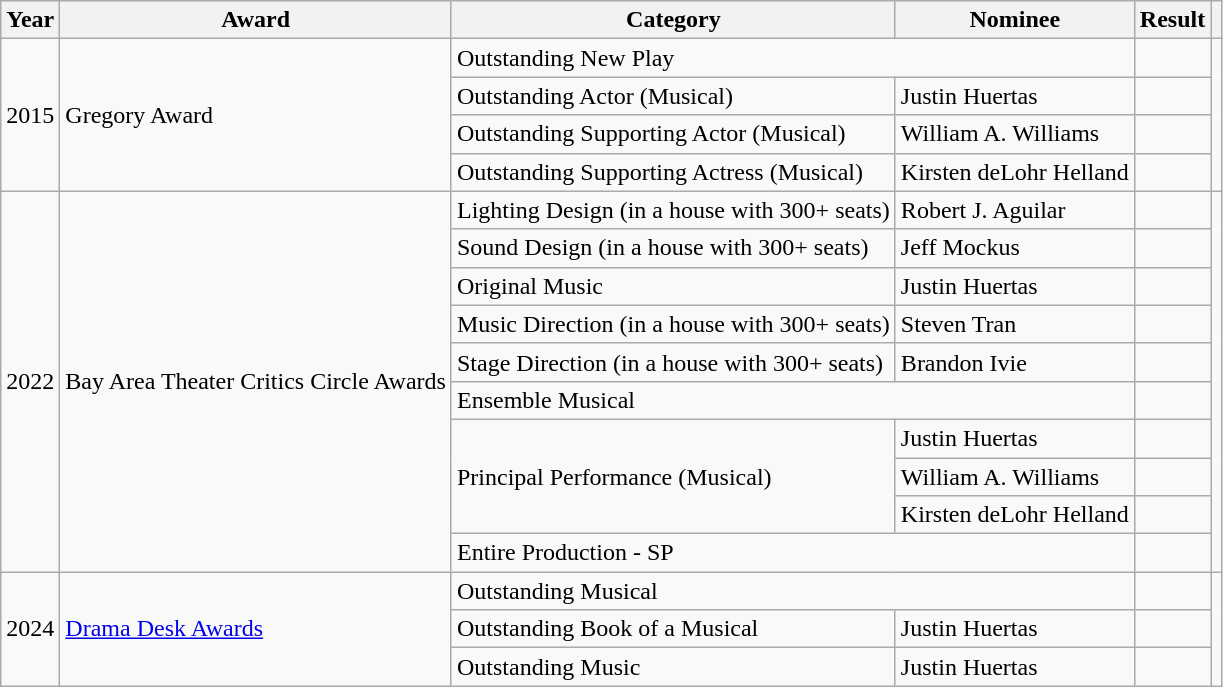<table class="wikitable">
<tr>
<th>Year</th>
<th>Award</th>
<th>Category</th>
<th>Nominee</th>
<th>Result</th>
<th></th>
</tr>
<tr>
<td rowspan="4">2015</td>
<td rowspan="4">Gregory Award</td>
<td colspan="2">Outstanding New Play</td>
<td></td>
<td rowspan="4"></td>
</tr>
<tr>
<td>Outstanding Actor (Musical)</td>
<td>Justin Huertas</td>
<td></td>
</tr>
<tr>
<td>Outstanding Supporting Actor (Musical)</td>
<td>William A. Williams</td>
<td></td>
</tr>
<tr>
<td>Outstanding Supporting Actress (Musical)</td>
<td>Kirsten deLohr Helland</td>
<td></td>
</tr>
<tr>
<td rowspan="10">2022</td>
<td rowspan="10">Bay Area Theater Critics Circle Awards</td>
<td>Lighting Design (in a house with 300+ seats)</td>
<td>Robert J. Aguilar</td>
<td></td>
<td rowspan="10"></td>
</tr>
<tr>
<td>Sound Design (in a house with 300+ seats)</td>
<td>Jeff Mockus</td>
<td></td>
</tr>
<tr>
<td>Original Music</td>
<td>Justin Huertas</td>
<td></td>
</tr>
<tr>
<td>Music Direction (in a house with 300+ seats)</td>
<td>Steven Tran</td>
<td></td>
</tr>
<tr>
<td>Stage Direction (in a house with 300+ seats)</td>
<td>Brandon Ivie</td>
<td></td>
</tr>
<tr>
<td colspan="2">Ensemble Musical</td>
<td></td>
</tr>
<tr>
<td rowspan="3">Principal Performance (Musical)</td>
<td>Justin Huertas</td>
<td></td>
</tr>
<tr>
<td>William A. Williams</td>
<td></td>
</tr>
<tr>
<td>Kirsten deLohr Helland</td>
<td></td>
</tr>
<tr>
<td colspan="2">Entire Production - SP</td>
<td></td>
</tr>
<tr>
<td rowspan="3">2024</td>
<td rowspan="3"><a href='#'>Drama Desk Awards</a></td>
<td colspan="2">Outstanding Musical</td>
<td></td>
<td rowspan="3"></td>
</tr>
<tr>
<td>Outstanding Book of a Musical</td>
<td>Justin Huertas</td>
<td></td>
</tr>
<tr>
<td>Outstanding Music</td>
<td>Justin Huertas</td>
<td></td>
</tr>
</table>
